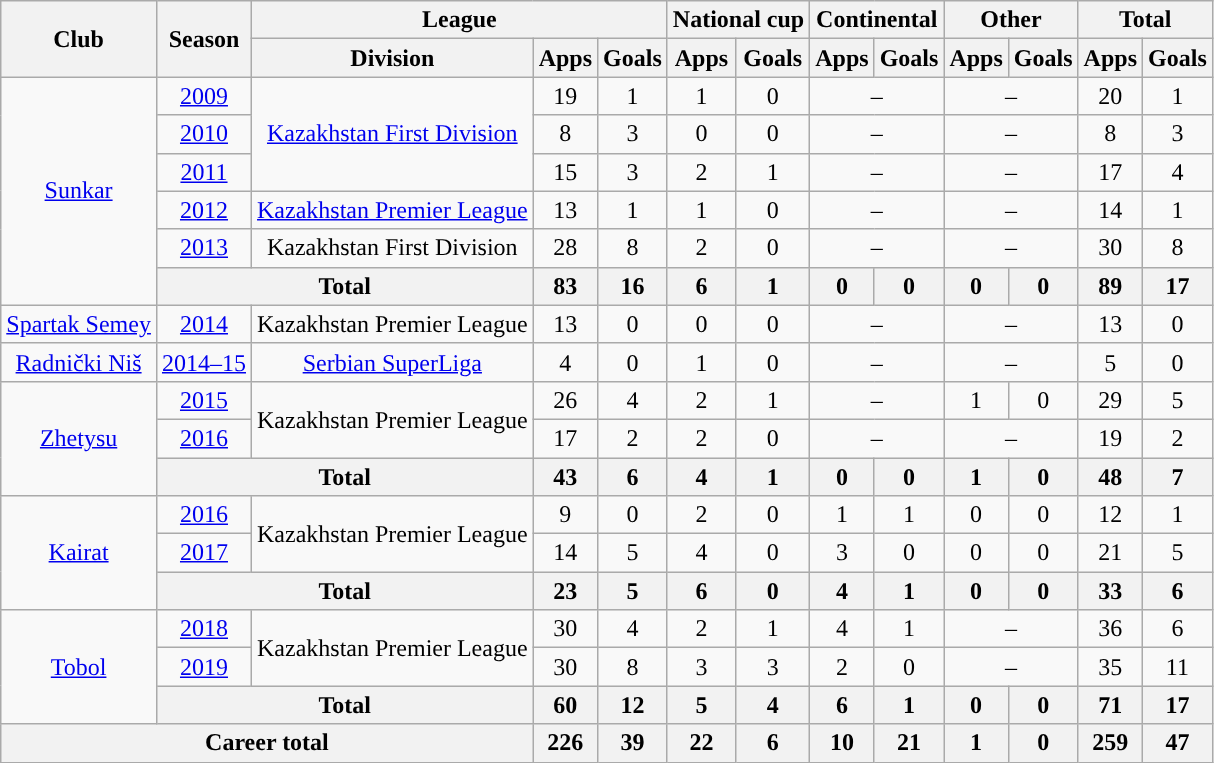<table class="wikitable" style="text-align: center;">
<tr>
<th rowspan="2">Club</th>
<th rowspan="2">Season</th>
<th colspan="3">League</th>
<th colspan="2">National cup</th>
<th colspan="2">Continental</th>
<th colspan="2">Other</th>
<th colspan="2">Total</th>
</tr>
<tr>
<th>Division</th>
<th>Apps</th>
<th>Goals</th>
<th>Apps</th>
<th>Goals</th>
<th>Apps</th>
<th>Goals</th>
<th>Apps</th>
<th>Goals</th>
<th>Apps</th>
<th>Goals</th>
</tr>
<tr>
<td rowspan="6"><a href='#'>Sunkar</a></td>
<td><a href='#'>2009</a></td>
<td rowspan="3"><a href='#'>Kazakhstan First Division</a></td>
<td>19</td>
<td>1</td>
<td>1</td>
<td>0</td>
<td colspan="2">–</td>
<td colspan="2">–</td>
<td>20</td>
<td>1</td>
</tr>
<tr>
<td><a href='#'>2010</a></td>
<td>8</td>
<td>3</td>
<td>0</td>
<td>0</td>
<td colspan="2">–</td>
<td colspan="2">–</td>
<td>8</td>
<td>3</td>
</tr>
<tr>
<td><a href='#'>2011</a></td>
<td>15</td>
<td>3</td>
<td>2</td>
<td>1</td>
<td colspan="2">–</td>
<td colspan="2">–</td>
<td>17</td>
<td>4</td>
</tr>
<tr>
<td><a href='#'>2012</a></td>
<td><a href='#'>Kazakhstan Premier League</a></td>
<td>13</td>
<td>1</td>
<td>1</td>
<td>0</td>
<td colspan="2">–</td>
<td colspan="2">–</td>
<td>14</td>
<td>1</td>
</tr>
<tr>
<td><a href='#'>2013</a></td>
<td>Kazakhstan First Division</td>
<td>28</td>
<td>8</td>
<td>2</td>
<td>0</td>
<td colspan="2">–</td>
<td colspan="2">–</td>
<td>30</td>
<td>8</td>
</tr>
<tr>
<th colspan="2">Total</th>
<th>83</th>
<th>16</th>
<th>6</th>
<th>1</th>
<th>0</th>
<th>0</th>
<th>0</th>
<th>0</th>
<th>89</th>
<th>17</th>
</tr>
<tr>
<td><a href='#'>Spartak Semey</a></td>
<td><a href='#'>2014</a></td>
<td>Kazakhstan Premier League</td>
<td>13</td>
<td>0</td>
<td>0</td>
<td>0</td>
<td colspan="2">–</td>
<td colspan="2">–</td>
<td>13</td>
<td>0</td>
</tr>
<tr>
<td><a href='#'>Radnički Niš</a></td>
<td><a href='#'>2014–15</a></td>
<td><a href='#'>Serbian SuperLiga</a></td>
<td>4</td>
<td>0</td>
<td>1</td>
<td>0</td>
<td colspan="2">–</td>
<td colspan="2">–</td>
<td>5</td>
<td>0</td>
</tr>
<tr>
<td rowspan="3"><a href='#'>Zhetysu</a></td>
<td><a href='#'>2015</a></td>
<td rowspan="2">Kazakhstan Premier League</td>
<td>26</td>
<td>4</td>
<td>2</td>
<td>1</td>
<td colspan="2">–</td>
<td>1</td>
<td>0</td>
<td>29</td>
<td>5</td>
</tr>
<tr>
<td><a href='#'>2016</a></td>
<td>17</td>
<td>2</td>
<td>2</td>
<td>0</td>
<td colspan="2">–</td>
<td colspan="2">–</td>
<td>19</td>
<td>2</td>
</tr>
<tr>
<th colspan="2">Total</th>
<th>43</th>
<th>6</th>
<th>4</th>
<th>1</th>
<th>0</th>
<th>0</th>
<th>1</th>
<th>0</th>
<th>48</th>
<th>7</th>
</tr>
<tr>
<td rowspan="3"><a href='#'>Kairat</a></td>
<td><a href='#'>2016</a></td>
<td rowspan="2">Kazakhstan Premier League</td>
<td>9</td>
<td>0</td>
<td>2</td>
<td>0</td>
<td>1</td>
<td>1</td>
<td>0</td>
<td>0</td>
<td>12</td>
<td>1</td>
</tr>
<tr>
<td><a href='#'>2017</a></td>
<td>14</td>
<td>5</td>
<td>4</td>
<td>0</td>
<td>3</td>
<td>0</td>
<td>0</td>
<td>0</td>
<td>21</td>
<td>5</td>
</tr>
<tr>
<th colspan="2">Total</th>
<th>23</th>
<th>5</th>
<th>6</th>
<th>0</th>
<th>4</th>
<th>1</th>
<th>0</th>
<th>0</th>
<th>33</th>
<th>6</th>
</tr>
<tr>
<td rowspan="3"><a href='#'>Tobol</a></td>
<td><a href='#'>2018</a></td>
<td rowspan="2">Kazakhstan Premier League</td>
<td>30</td>
<td>4</td>
<td>2</td>
<td>1</td>
<td>4</td>
<td>1</td>
<td colspan="2">–</td>
<td>36</td>
<td>6</td>
</tr>
<tr>
<td><a href='#'>2019</a></td>
<td>30</td>
<td>8</td>
<td>3</td>
<td>3</td>
<td>2</td>
<td>0</td>
<td colspan="2">–</td>
<td>35</td>
<td>11</td>
</tr>
<tr>
<th colspan="2">Total</th>
<th>60</th>
<th>12</th>
<th>5</th>
<th>4</th>
<th>6</th>
<th>1</th>
<th>0</th>
<th>0</th>
<th>71</th>
<th>17</th>
</tr>
<tr>
<th colspan="3">Career total</th>
<th>226</th>
<th>39</th>
<th>22</th>
<th>6</th>
<th>10</th>
<th>21</th>
<th>1</th>
<th>0</th>
<th>259</th>
<th>47</th>
</tr>
</table>
